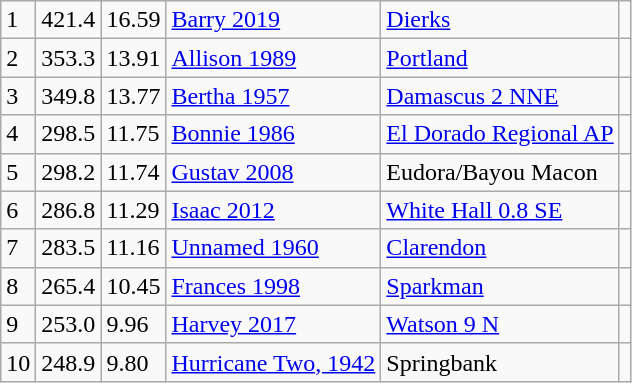<table class="wikitable">
<tr>
<td>1</td>
<td>421.4</td>
<td>16.59</td>
<td><a href='#'>Barry 2019</a></td>
<td><a href='#'>Dierks</a></td>
<td></td>
</tr>
<tr>
<td>2</td>
<td>353.3</td>
<td>13.91</td>
<td><a href='#'>Allison 1989</a></td>
<td><a href='#'>Portland</a></td>
<td></td>
</tr>
<tr>
<td>3</td>
<td>349.8</td>
<td>13.77</td>
<td><a href='#'>Bertha 1957</a></td>
<td><a href='#'>Damascus 2 NNE</a></td>
<td></td>
</tr>
<tr>
<td>4</td>
<td>298.5</td>
<td>11.75</td>
<td><a href='#'>Bonnie 1986</a></td>
<td><a href='#'>El Dorado Regional AP</a></td>
<td></td>
</tr>
<tr>
<td>5</td>
<td>298.2</td>
<td>11.74</td>
<td><a href='#'>Gustav 2008</a></td>
<td>Eudora/Bayou Macon</td>
<td></td>
</tr>
<tr>
<td>6</td>
<td>286.8</td>
<td>11.29</td>
<td><a href='#'>Isaac 2012</a></td>
<td><a href='#'>White Hall 0.8 SE</a></td>
<td></td>
</tr>
<tr>
<td>7</td>
<td>283.5</td>
<td>11.16</td>
<td><a href='#'>Unnamed 1960</a></td>
<td><a href='#'>Clarendon</a></td>
<td></td>
</tr>
<tr>
<td>8</td>
<td>265.4</td>
<td>10.45</td>
<td><a href='#'>Frances 1998</a></td>
<td><a href='#'>Sparkman</a></td>
<td></td>
</tr>
<tr>
<td>9</td>
<td>253.0</td>
<td>9.96</td>
<td><a href='#'>Harvey 2017</a></td>
<td><a href='#'>Watson 9 N</a></td>
<td></td>
</tr>
<tr>
<td>10</td>
<td>248.9</td>
<td>9.80</td>
<td><a href='#'>Hurricane Two, 1942</a></td>
<td>Springbank</td>
<td></td>
</tr>
</table>
